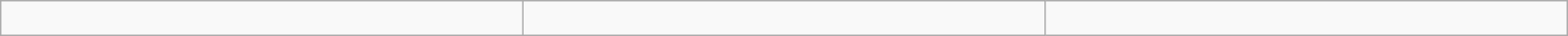<table class="wikitable" align="" width="90%">
<tr>
<td><br></td>
<td><br></td>
<td><br></td>
</tr>
</table>
